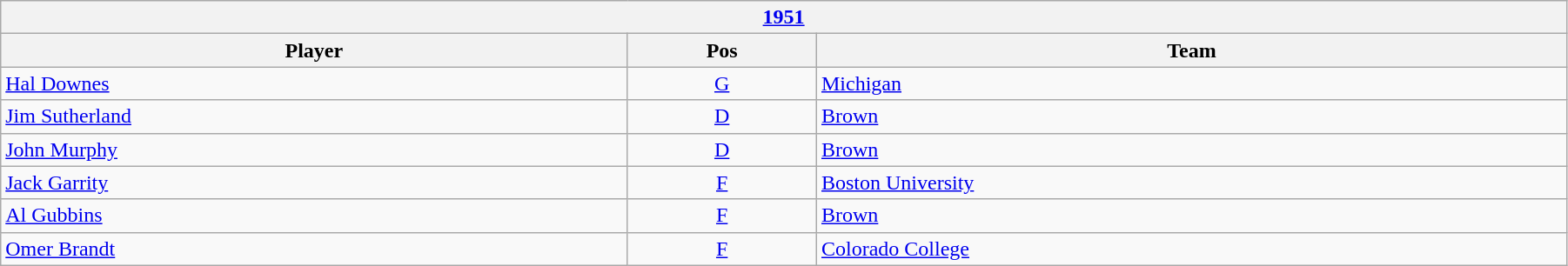<table class="wikitable" width=95%>
<tr>
<th colspan=3><a href='#'>1951</a></th>
</tr>
<tr>
<th>Player</th>
<th>Pos</th>
<th>Team</th>
</tr>
<tr>
<td><a href='#'>Hal Downes</a></td>
<td style="text-align:center;"><a href='#'>G</a></td>
<td><a href='#'>Michigan</a></td>
</tr>
<tr>
<td><a href='#'>Jim Sutherland</a></td>
<td style="text-align:center;"><a href='#'>D</a></td>
<td><a href='#'>Brown</a></td>
</tr>
<tr>
<td><a href='#'>John Murphy</a></td>
<td style="text-align:center;"><a href='#'>D</a></td>
<td><a href='#'>Brown</a></td>
</tr>
<tr>
<td><a href='#'>Jack Garrity</a></td>
<td style="text-align:center;"><a href='#'>F</a></td>
<td><a href='#'>Boston University</a></td>
</tr>
<tr>
<td><a href='#'>Al Gubbins</a></td>
<td style="text-align:center;"><a href='#'>F</a></td>
<td><a href='#'>Brown</a></td>
</tr>
<tr>
<td><a href='#'>Omer Brandt</a></td>
<td style="text-align:center;"><a href='#'>F</a></td>
<td><a href='#'>Colorado College</a></td>
</tr>
</table>
